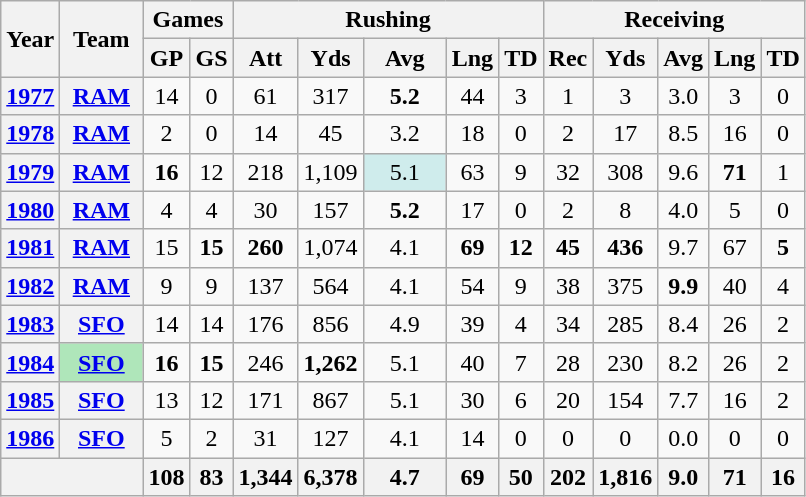<table class="wikitable" style="text-align:center;">
<tr>
<th rowspan="2">Year</th>
<th rowspan="2">Team</th>
<th colspan="2">Games</th>
<th colspan="5">Rushing</th>
<th colspan="5">Receiving</th>
</tr>
<tr>
<th>GP</th>
<th>GS</th>
<th>Att</th>
<th>Yds</th>
<th>Avg</th>
<th>Lng</th>
<th>TD</th>
<th>Rec</th>
<th>Yds</th>
<th>Avg</th>
<th>Lng</th>
<th>TD</th>
</tr>
<tr>
<th><a href='#'>1977</a></th>
<th><a href='#'>RAM</a></th>
<td>14</td>
<td>0</td>
<td>61</td>
<td>317</td>
<td><strong>5.2</strong></td>
<td>44</td>
<td>3</td>
<td>1</td>
<td>3</td>
<td>3.0</td>
<td>3</td>
<td>0</td>
</tr>
<tr>
<th><a href='#'>1978</a></th>
<th><a href='#'>RAM</a></th>
<td>2</td>
<td>0</td>
<td>14</td>
<td>45</td>
<td>3.2</td>
<td>18</td>
<td>0</td>
<td>2</td>
<td>17</td>
<td>8.5</td>
<td>16</td>
<td>0</td>
</tr>
<tr>
<th><a href='#'>1979</a></th>
<th><a href='#'>RAM</a></th>
<td><strong>16</strong></td>
<td>12</td>
<td>218</td>
<td>1,109</td>
<td style="background:#cfecec; width:3em;">5.1</td>
<td>63</td>
<td>9</td>
<td>32</td>
<td>308</td>
<td>9.6</td>
<td><strong>71</strong></td>
<td>1</td>
</tr>
<tr>
<th><a href='#'>1980</a></th>
<th><a href='#'>RAM</a></th>
<td>4</td>
<td>4</td>
<td>30</td>
<td>157</td>
<td><strong>5.2</strong></td>
<td>17</td>
<td>0</td>
<td>2</td>
<td>8</td>
<td>4.0</td>
<td>5</td>
<td>0</td>
</tr>
<tr>
<th><a href='#'>1981</a></th>
<th><a href='#'>RAM</a></th>
<td>15</td>
<td><strong>15</strong></td>
<td><strong>260</strong></td>
<td>1,074</td>
<td>4.1</td>
<td><strong>69</strong></td>
<td><strong>12</strong></td>
<td><strong>45</strong></td>
<td><strong>436</strong></td>
<td>9.7</td>
<td>67</td>
<td><strong>5</strong></td>
</tr>
<tr>
<th><a href='#'>1982</a></th>
<th><a href='#'>RAM</a></th>
<td>9</td>
<td>9</td>
<td>137</td>
<td>564</td>
<td>4.1</td>
<td>54</td>
<td>9</td>
<td>38</td>
<td>375</td>
<td><strong>9.9</strong></td>
<td>40</td>
<td>4</td>
</tr>
<tr>
<th><a href='#'>1983</a></th>
<th><a href='#'>SFO</a></th>
<td>14</td>
<td>14</td>
<td>176</td>
<td>856</td>
<td>4.9</td>
<td>39</td>
<td>4</td>
<td>34</td>
<td>285</td>
<td>8.4</td>
<td>26</td>
<td>2</td>
</tr>
<tr>
<th><a href='#'>1984</a></th>
<th style="background:#afe6ba; width:3em;"><a href='#'>SFO</a></th>
<td><strong>16</strong></td>
<td><strong>15</strong></td>
<td>246</td>
<td><strong>1,262</strong></td>
<td>5.1</td>
<td>40</td>
<td>7</td>
<td>28</td>
<td>230</td>
<td>8.2</td>
<td>26</td>
<td>2</td>
</tr>
<tr>
<th><a href='#'>1985</a></th>
<th><a href='#'>SFO</a></th>
<td>13</td>
<td>12</td>
<td>171</td>
<td>867</td>
<td>5.1</td>
<td>30</td>
<td>6</td>
<td>20</td>
<td>154</td>
<td>7.7</td>
<td>16</td>
<td>2</td>
</tr>
<tr>
<th><a href='#'>1986</a></th>
<th><a href='#'>SFO</a></th>
<td>5</td>
<td>2</td>
<td>31</td>
<td>127</td>
<td>4.1</td>
<td>14</td>
<td>0</td>
<td>0</td>
<td>0</td>
<td>0.0</td>
<td>0</td>
<td>0</td>
</tr>
<tr>
<th colspan="2"></th>
<th>108</th>
<th>83</th>
<th>1,344</th>
<th>6,378</th>
<th>4.7</th>
<th>69</th>
<th>50</th>
<th>202</th>
<th>1,816</th>
<th>9.0</th>
<th>71</th>
<th>16</th>
</tr>
</table>
